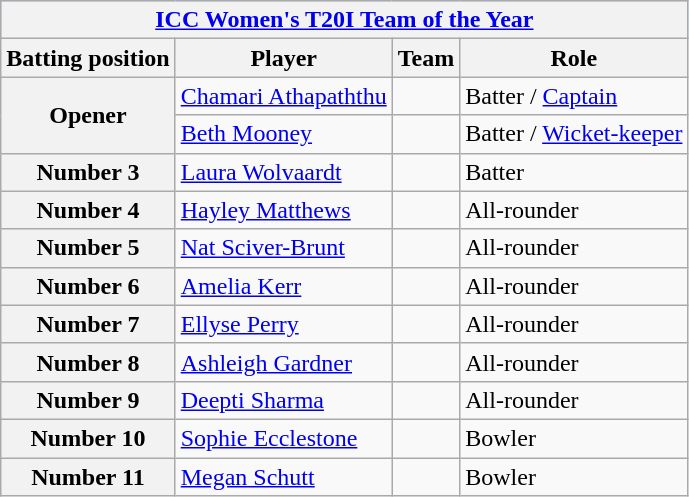<table class="wikitable plainrowheaders">
<tr style="background:#9cf;">
<th colspan="5"><a href='#'>ICC Women's T20I Team of the Year</a></th>
</tr>
<tr>
<th>Batting position</th>
<th>Player</th>
<th>Team</th>
<th>Role</th>
</tr>
<tr>
<th scope=row style=text-align:center; rowspan=2>Opener</th>
<td><a href='#'>Chamari Athapaththu</a></td>
<td></td>
<td>Batter / <a href='#'>Captain</a></td>
</tr>
<tr>
<td><a href='#'>Beth Mooney</a></td>
<td></td>
<td>Batter / <a href='#'>Wicket-keeper</a></td>
</tr>
<tr>
<th scope=row style=text-align:center;>Number 3</th>
<td><a href='#'>Laura Wolvaardt</a></td>
<td></td>
<td>Batter</td>
</tr>
<tr>
<th scope=row style=text-align:center;>Number 4</th>
<td><a href='#'>Hayley Matthews</a></td>
<td></td>
<td>All-rounder</td>
</tr>
<tr>
<th scope=row style=text-align:center;>Number 5</th>
<td><a href='#'>Nat Sciver-Brunt</a></td>
<td></td>
<td>All-rounder</td>
</tr>
<tr>
<th scope=row style=text-align:center;>Number 6</th>
<td><a href='#'>Amelia Kerr</a></td>
<td></td>
<td>All-rounder</td>
</tr>
<tr>
<th scope=row style=text-align:center;>Number 7</th>
<td><a href='#'>Ellyse Perry</a></td>
<td></td>
<td>All-rounder</td>
</tr>
<tr>
<th scope=row style=text-align:center;>Number 8</th>
<td><a href='#'>Ashleigh Gardner</a></td>
<td></td>
<td>All-rounder</td>
</tr>
<tr>
<th scope=row style=text-align:center;>Number 9</th>
<td><a href='#'>Deepti Sharma</a></td>
<td></td>
<td>All-rounder</td>
</tr>
<tr>
<th scope=row style=text-align:center;>Number 10</th>
<td><a href='#'>Sophie Ecclestone</a></td>
<td></td>
<td>Bowler</td>
</tr>
<tr>
<th scope=row style=text-align:center;>Number 11</th>
<td><a href='#'>Megan Schutt</a></td>
<td></td>
<td>Bowler</td>
</tr>
</table>
